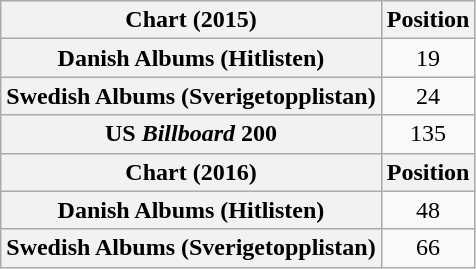<table class="wikitable plainrowheaders" style="text-align:center;">
<tr>
<th>Chart (2015)</th>
<th>Position</th>
</tr>
<tr>
<th scope="row">Danish Albums (Hitlisten)</th>
<td>19</td>
</tr>
<tr>
<th scope="row">Swedish Albums (Sverigetopplistan)</th>
<td>24</td>
</tr>
<tr>
<th scope="row">US <em>Billboard</em> 200</th>
<td>135</td>
</tr>
<tr>
<th>Chart (2016)</th>
<th>Position</th>
</tr>
<tr>
<th scope="row">Danish Albums (Hitlisten)</th>
<td>48</td>
</tr>
<tr>
<th scope="row">Swedish Albums (Sverigetopplistan)</th>
<td>66</td>
</tr>
</table>
